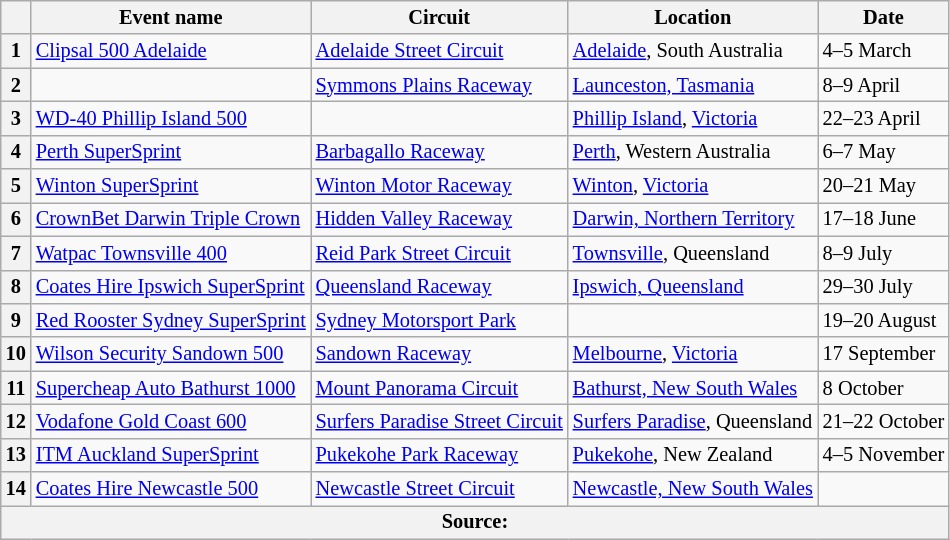<table class="wikitable" style="font-size: 85%">
<tr>
<th></th>
<th>Event name</th>
<th>Circuit</th>
<th>Location</th>
<th>Date</th>
</tr>
<tr>
<th>1</th>
<td> <a href='#'>Clipsal 500 Adelaide</a></td>
<td><a href='#'>Adelaide Street Circuit</a></td>
<td><a href='#'>Adelaide</a>, South Australia</td>
<td>4–5 March</td>
</tr>
<tr>
<th>2</th>
<td></td>
<td><a href='#'>Symmons Plains Raceway</a></td>
<td><a href='#'>Launceston, Tasmania</a></td>
<td>8–9 April</td>
</tr>
<tr>
<th>3</th>
<td> <a href='#'>WD-40 Phillip Island 500</a></td>
<td></td>
<td><a href='#'>Phillip Island</a>, <a href='#'>Victoria</a></td>
<td>22–23 April</td>
</tr>
<tr>
<th>4</th>
<td> <a href='#'>Perth SuperSprint</a></td>
<td><a href='#'>Barbagallo Raceway</a></td>
<td><a href='#'>Perth</a>, Western Australia</td>
<td>6–7 May</td>
</tr>
<tr>
<th>5</th>
<td> <a href='#'>Winton SuperSprint</a></td>
<td><a href='#'>Winton Motor Raceway</a></td>
<td><a href='#'>Winton</a>, <a href='#'>Victoria</a></td>
<td>20–21 May</td>
</tr>
<tr>
<th>6</th>
<td> <a href='#'>CrownBet Darwin Triple Crown</a></td>
<td><a href='#'>Hidden Valley Raceway</a></td>
<td><a href='#'>Darwin, Northern Territory</a></td>
<td>17–18 June</td>
</tr>
<tr>
<th>7</th>
<td> <a href='#'>Watpac Townsville 400</a></td>
<td><a href='#'>Reid Park Street Circuit</a></td>
<td><a href='#'>Townsville</a>, Queensland</td>
<td>8–9 July</td>
</tr>
<tr>
<th>8</th>
<td> <a href='#'>Coates Hire Ipswich SuperSprint</a></td>
<td><a href='#'>Queensland Raceway</a></td>
<td><a href='#'>Ipswich, Queensland</a></td>
<td>29–30 July</td>
</tr>
<tr>
<th>9</th>
<td> <a href='#'>Red Rooster Sydney SuperSprint</a></td>
<td><a href='#'>Sydney Motorsport Park</a></td>
<td></td>
<td>19–20 August</td>
</tr>
<tr>
<th>10</th>
<td> <a href='#'>Wilson Security Sandown 500</a></td>
<td><a href='#'>Sandown Raceway</a></td>
<td><a href='#'>Melbourne</a>, <a href='#'>Victoria</a></td>
<td>17 September</td>
</tr>
<tr>
<th>11</th>
<td> <a href='#'>Supercheap Auto Bathurst 1000</a></td>
<td><a href='#'>Mount Panorama Circuit</a></td>
<td><a href='#'>Bathurst, New South Wales</a></td>
<td>8 October</td>
</tr>
<tr>
<th>12</th>
<td> <a href='#'>Vodafone Gold Coast 600</a></td>
<td><a href='#'>Surfers Paradise Street Circuit</a></td>
<td><a href='#'>Surfers Paradise</a>, Queensland</td>
<td>21–22 October</td>
</tr>
<tr>
<th>13</th>
<td> <a href='#'>ITM Auckland SuperSprint</a></td>
<td><a href='#'>Pukekohe Park Raceway</a></td>
<td><a href='#'>Pukekohe</a>, New Zealand</td>
<td>4–5 November</td>
</tr>
<tr>
<th>14</th>
<td> <a href='#'>Coates Hire Newcastle 500</a></td>
<td><a href='#'>Newcastle Street Circuit</a></td>
<td><a href='#'>Newcastle, New South Wales</a></td>
<td></td>
</tr>
<tr>
<th colspan="6">Source:</th>
</tr>
</table>
